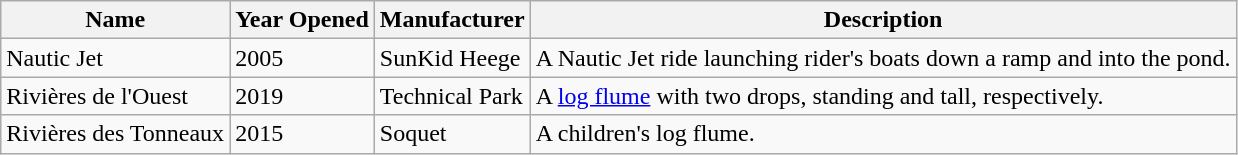<table class="wikitable sortable">
<tr>
<th>Name</th>
<th>Year Opened</th>
<th>Manufacturer</th>
<th>Description</th>
</tr>
<tr>
<td>Nautic Jet</td>
<td>2005</td>
<td>SunKid Heege</td>
<td>A Nautic Jet ride launching rider's boats down a ramp and into the pond.</td>
</tr>
<tr>
<td>Rivières de l'Ouest</td>
<td>2019</td>
<td>Technical Park</td>
<td>A <a href='#'>log flume</a> with two drops, standing  and  tall, respectively.</td>
</tr>
<tr>
<td>Rivières des Tonneaux</td>
<td>2015</td>
<td>Soquet</td>
<td>A children's log flume.</td>
</tr>
</table>
